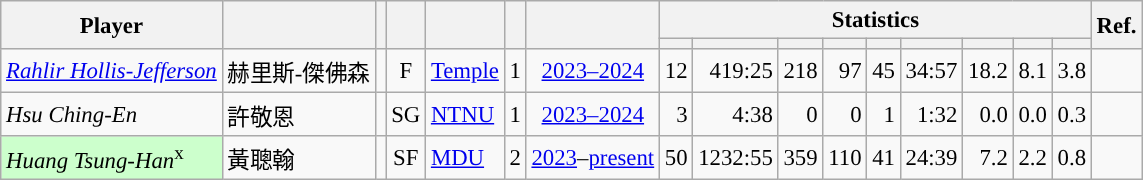<table class="wikitable sortable" style="font-size:95%; text-align:right;">
<tr>
<th rowspan="2">Player</th>
<th rowspan="2"></th>
<th rowspan="2"></th>
<th rowspan="2"></th>
<th rowspan="2"></th>
<th rowspan="2"></th>
<th rowspan="2"></th>
<th colspan="9">Statistics</th>
<th rowspan="2">Ref.</th>
</tr>
<tr>
<th></th>
<th></th>
<th></th>
<th></th>
<th></th>
<th></th>
<th></th>
<th></th>
<th></th>
</tr>
<tr>
<td align="left"><em><a href='#'>Rahlir Hollis-Jefferson</a></em></td>
<td align="left">赫里斯-傑佛森</td>
<td align="center"></td>
<td align="center">F</td>
<td align="left"><a href='#'>Temple</a></td>
<td align="center">1</td>
<td align="center"><a href='#'>2023–2024</a></td>
<td>12</td>
<td>419:25</td>
<td>218</td>
<td>97</td>
<td>45</td>
<td>34:57</td>
<td>18.2</td>
<td>8.1</td>
<td>3.8</td>
<td align="center"></td>
</tr>
<tr>
<td align="left"><em>Hsu Ching-En</em></td>
<td align="left">許敬恩</td>
<td align="center"></td>
<td align="center">SG</td>
<td align="left"><a href='#'>NTNU</a></td>
<td align="center">1</td>
<td align="center"><a href='#'>2023–2024</a></td>
<td>3</td>
<td>4:38</td>
<td>0</td>
<td>0</td>
<td>1</td>
<td>1:32</td>
<td>0.0</td>
<td>0.0</td>
<td>0.3</td>
<td align="center"></td>
</tr>
<tr>
<td align="left" bgcolor="#CCFFCC"><em>Huang Tsung-Han</em><sup>x</sup></td>
<td align="left">黃聰翰</td>
<td align="center"></td>
<td align="center">SF</td>
<td align="left"><a href='#'>MDU</a></td>
<td align="center">2</td>
<td align="center"><a href='#'>2023</a>–<a href='#'>present</a></td>
<td>50</td>
<td>1232:55</td>
<td>359</td>
<td>110</td>
<td>41</td>
<td>24:39</td>
<td>7.2</td>
<td>2.2</td>
<td>0.8</td>
<td align="center"></td>
</tr>
</table>
